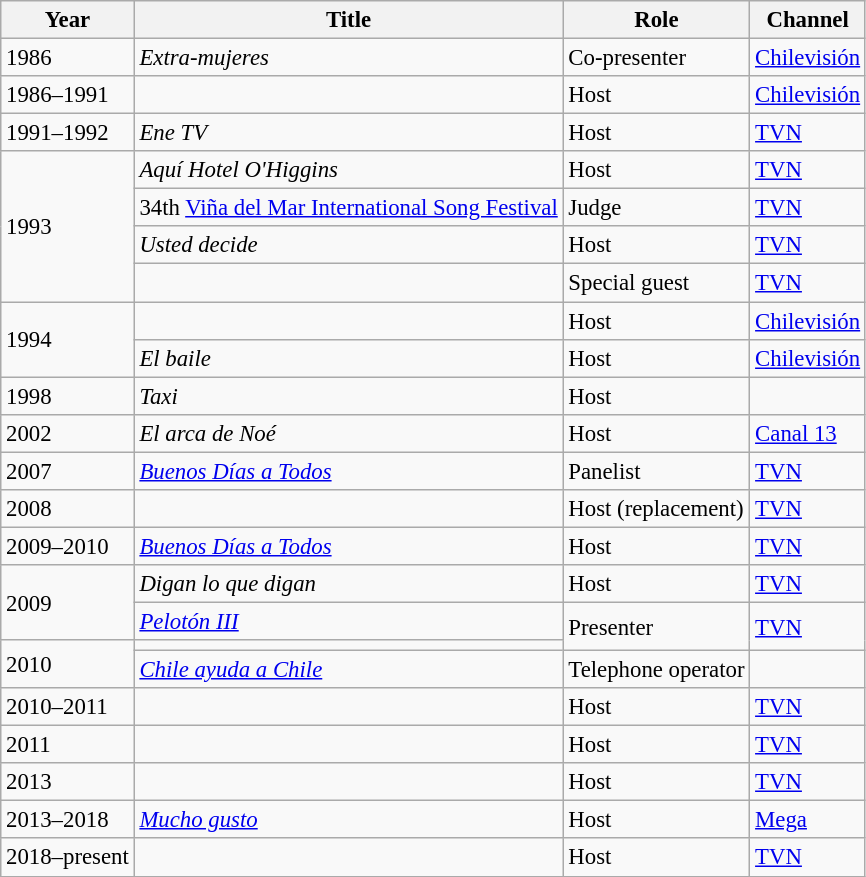<table class="wikitable" style="font-size: 95%;">
<tr>
<th>Year</th>
<th>Title</th>
<th>Role</th>
<th>Channel</th>
</tr>
<tr>
<td>1986</td>
<td><em>Extra-mujeres</em></td>
<td>Co-presenter</td>
<td><a href='#'>Chilevisión</a></td>
</tr>
<tr>
<td>1986–1991</td>
<td><em></em></td>
<td>Host</td>
<td><a href='#'>Chilevisión</a></td>
</tr>
<tr>
<td>1991–1992</td>
<td><em>Ene TV</em></td>
<td>Host</td>
<td><a href='#'>TVN</a></td>
</tr>
<tr>
<td rowspan="4">1993</td>
<td><em>Aquí Hotel O'Higgins</em></td>
<td>Host</td>
<td><a href='#'>TVN</a></td>
</tr>
<tr>
<td>34th <a href='#'>Viña del Mar International Song Festival</a></td>
<td>Judge</td>
<td><a href='#'>TVN</a></td>
</tr>
<tr>
<td><em>Usted decide</em></td>
<td>Host</td>
<td><a href='#'>TVN</a></td>
</tr>
<tr>
<td><em></em></td>
<td>Special guest</td>
<td><a href='#'>TVN</a></td>
</tr>
<tr>
<td rowspan="2">1994</td>
<td><em></em></td>
<td>Host</td>
<td><a href='#'>Chilevisión</a></td>
</tr>
<tr>
<td><em>El baile</em></td>
<td>Host</td>
<td><a href='#'>Chilevisión</a></td>
</tr>
<tr>
<td>1998</td>
<td><em>Taxi</em></td>
<td>Host</td>
<td></td>
</tr>
<tr>
<td>2002</td>
<td><em>El arca de Noé</em></td>
<td>Host</td>
<td><a href='#'>Canal 13</a></td>
</tr>
<tr>
<td>2007</td>
<td><em><a href='#'>Buenos Días a Todos</a></em></td>
<td>Panelist</td>
<td><a href='#'>TVN</a></td>
</tr>
<tr>
<td>2008</td>
<td><em></em></td>
<td>Host (replacement)</td>
<td><a href='#'>TVN</a></td>
</tr>
<tr>
<td>2009–2010</td>
<td><em><a href='#'>Buenos Días a Todos</a></em></td>
<td>Host</td>
<td><a href='#'>TVN</a></td>
</tr>
<tr>
<td rowspan="2">2009</td>
<td><em>Digan lo que digan</em></td>
<td>Host</td>
<td><a href='#'>TVN</a></td>
</tr>
<tr>
<td><em><a href='#'>Pelotón III</a></em></td>
<td rowspan="2">Presenter</td>
<td rowspan="2"><a href='#'>TVN</a></td>
</tr>
<tr>
<td rowspan="2">2010</td>
<td><em></em></td>
</tr>
<tr>
<td><em><a href='#'>Chile ayuda a Chile</a></em></td>
<td>Telephone operator</td>
<td></td>
</tr>
<tr>
<td>2010–2011</td>
<td><em></em></td>
<td>Host</td>
<td><a href='#'>TVN</a></td>
</tr>
<tr>
<td>2011</td>
<td><em></em></td>
<td>Host</td>
<td><a href='#'>TVN</a></td>
</tr>
<tr>
<td>2013</td>
<td><em></em></td>
<td>Host</td>
<td><a href='#'>TVN</a></td>
</tr>
<tr>
<td>2013–2018</td>
<td><em><a href='#'>Mucho gusto</a></em></td>
<td>Host</td>
<td><a href='#'>Mega</a></td>
</tr>
<tr>
<td>2018–present</td>
<td><em></em></td>
<td>Host</td>
<td><a href='#'>TVN</a></td>
</tr>
</table>
